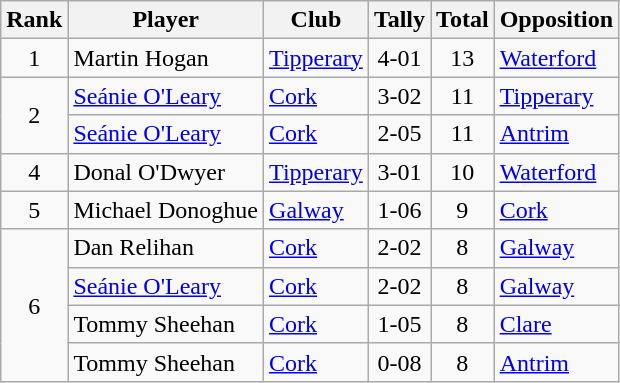<table class="wikitable">
<tr>
<th>Rank</th>
<th>Player</th>
<th>Club</th>
<th>Tally</th>
<th>Total</th>
<th>Opposition</th>
</tr>
<tr>
<td rowspan="1" style="text-align:center;">1</td>
<td>Martin Hogan</td>
<td><a href='#'>Tipperary</a></td>
<td align=center>4-01</td>
<td align=center>13</td>
<td><a href='#'>Waterford</a></td>
</tr>
<tr>
<td rowspan="2" style="text-align:center;">2</td>
<td><a href='#'>Seánie O'Leary</a></td>
<td><a href='#'>Cork</a></td>
<td align=center>3-02</td>
<td align=center>11</td>
<td><a href='#'>Tipperary</a></td>
</tr>
<tr>
<td><a href='#'>Seánie O'Leary</a></td>
<td><a href='#'>Cork</a></td>
<td align=center>2-05</td>
<td align=center>11</td>
<td><a href='#'>Antrim</a></td>
</tr>
<tr>
<td rowspan="1" style="text-align:center;">4</td>
<td>Donal O'Dwyer</td>
<td><a href='#'>Tipperary</a></td>
<td align=center>3-01</td>
<td align=center>10</td>
<td><a href='#'>Waterford</a></td>
</tr>
<tr>
<td rowspan="1" style="text-align:center;">5</td>
<td>Michael Donoghue</td>
<td><a href='#'>Galway</a></td>
<td align=center>1-06</td>
<td align=center>9</td>
<td><a href='#'>Cork</a></td>
</tr>
<tr>
<td rowspan="4" style="text-align:center;">6</td>
<td>Dan Relihan</td>
<td><a href='#'>Cork</a></td>
<td align=center>2-02</td>
<td align=center>8</td>
<td><a href='#'>Galway</a></td>
</tr>
<tr>
<td><a href='#'>Seánie O'Leary</a></td>
<td><a href='#'>Cork</a></td>
<td align=center>2-02</td>
<td align=center>8</td>
<td><a href='#'>Galway</a></td>
</tr>
<tr>
<td>Tommy Sheehan</td>
<td><a href='#'>Cork</a></td>
<td align=center>1-05</td>
<td align=center>8</td>
<td><a href='#'>Clare</a></td>
</tr>
<tr>
<td>Tommy Sheehan</td>
<td><a href='#'>Cork</a></td>
<td align=center>0-08</td>
<td align=center>8</td>
<td><a href='#'>Antrim</a></td>
</tr>
</table>
